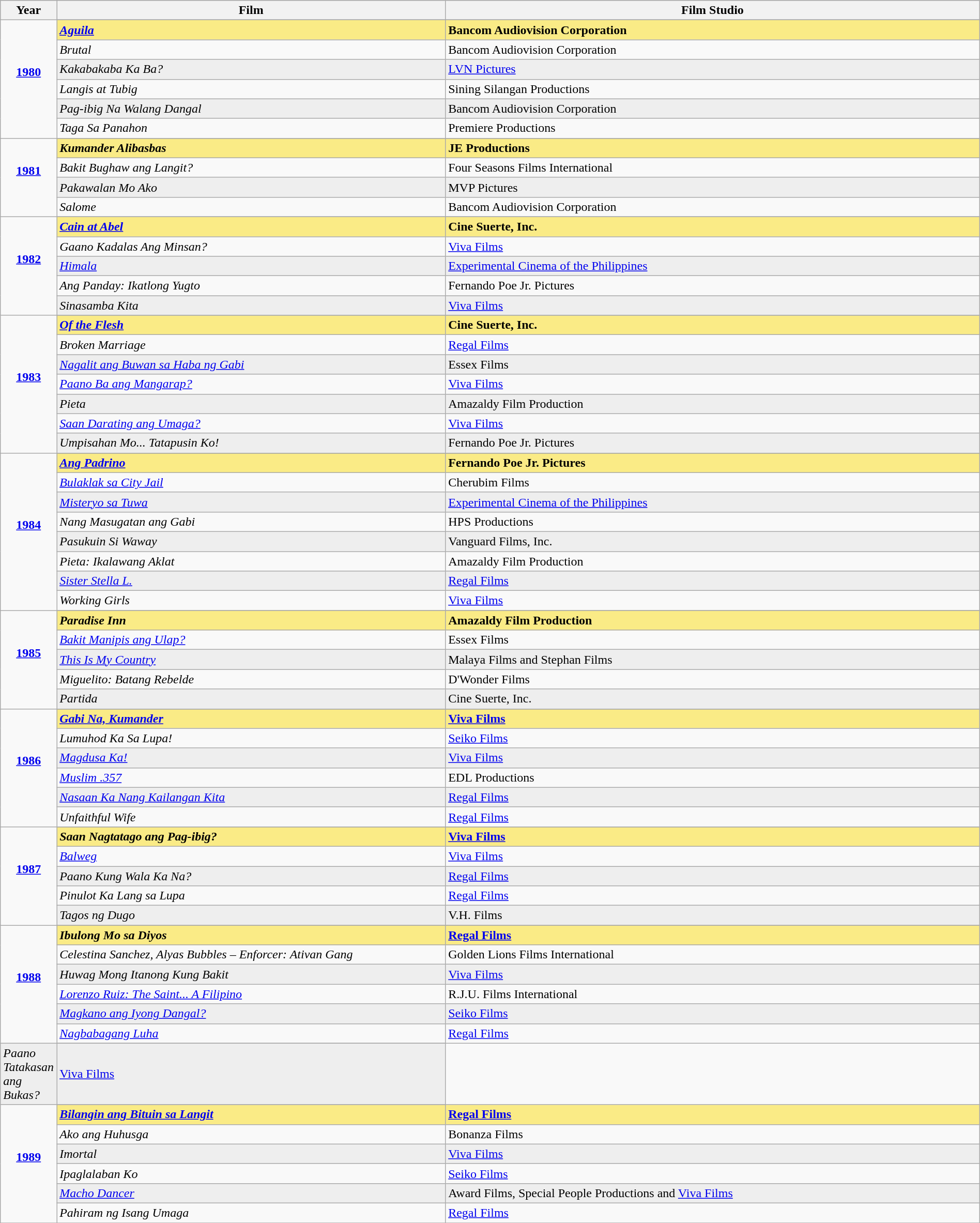<table class="wikitable" style="width:100%">
<tr bgcolor="#bebebe">
<th width="5%">Year</th>
<th width="40%">Film</th>
<th width="55%">Film Studio</th>
</tr>
<tr>
<td rowspan=7 style="text-align:center"><strong><a href='#'>1980</a></strong><br> <br></td>
</tr>
<tr style="background:#FAEB86">
<td><strong><em><a href='#'>Aguila</a></em></strong></td>
<td><strong>Bancom Audiovision Corporation</strong></td>
</tr>
<tr>
<td><em>Brutal</em></td>
<td>Bancom Audiovision Corporation</td>
</tr>
<tr style="background:#eee;">
<td><em>Kakabakaba Ka Ba?</em></td>
<td><a href='#'>LVN Pictures</a></td>
</tr>
<tr>
<td><em>Langis at Tubig</em></td>
<td>Sining Silangan Productions</td>
</tr>
<tr style="background:#eee;">
<td><em>Pag-ibig Na Walang Dangal</em></td>
<td>Bancom Audiovision Corporation</td>
</tr>
<tr>
<td><em>Taga Sa Panahon</em></td>
<td>Premiere Productions</td>
</tr>
<tr>
<td rowspan=5 style="text-align:center"><strong><a href='#'>1981</a></strong><br> <br></td>
</tr>
<tr style="background:#FAEB86">
<td><strong><em>Kumander Alibasbas</em></strong></td>
<td><strong>JE Productions</strong></td>
</tr>
<tr>
<td><em>Bakit Bughaw ang Langit?</em></td>
<td>Four Seasons Films International</td>
</tr>
<tr style="background:#eee;">
<td><em>Pakawalan Mo Ako</em></td>
<td>MVP Pictures</td>
</tr>
<tr>
<td><em>Salome</em></td>
<td>Bancom Audiovision Corporation</td>
</tr>
<tr>
<td rowspan=6 style="text-align:center"><strong><a href='#'>1982</a></strong><br> <br></td>
</tr>
<tr style="background:#FAEB86">
<td><strong><em><a href='#'>Cain at Abel</a></em></strong></td>
<td><strong>Cine Suerte, Inc.</strong></td>
</tr>
<tr>
<td><em>Gaano Kadalas Ang Minsan?</em></td>
<td><a href='#'>Viva Films</a></td>
</tr>
<tr style="background:#eee;">
<td><em><a href='#'>Himala</a></em></td>
<td><a href='#'>Experimental Cinema of the Philippines</a></td>
</tr>
<tr>
<td><em>Ang Panday: Ikatlong Yugto</em></td>
<td>Fernando Poe Jr. Pictures</td>
</tr>
<tr style="background:#eee;">
<td><em>Sinasamba Kita</em></td>
<td><a href='#'>Viva Films</a></td>
</tr>
<tr>
<td rowspan=8 style="text-align:center"><strong><a href='#'>1983</a></strong><br> <br></td>
</tr>
<tr style="background:#FAEB86">
<td><strong><em><a href='#'>Of the Flesh</a></em></strong></td>
<td><strong>Cine Suerte, Inc.</strong></td>
</tr>
<tr>
<td><em>Broken Marriage</em></td>
<td><a href='#'>Regal Films</a></td>
</tr>
<tr style="background:#eee;">
<td><em><a href='#'>Nagalit ang Buwan sa Haba ng Gabi</a></em></td>
<td>Essex Films</td>
</tr>
<tr>
<td><em><a href='#'>Paano Ba ang Mangarap?</a></em></td>
<td><a href='#'>Viva Films</a></td>
</tr>
<tr style="background:#eee;">
<td><em>Pieta</em></td>
<td>Amazaldy Film Production</td>
</tr>
<tr>
<td><em><a href='#'>Saan Darating ang Umaga?</a></em></td>
<td><a href='#'>Viva Films</a></td>
</tr>
<tr style="background:#eee;">
<td><em>Umpisahan Mo... Tatapusin Ko!</em></td>
<td>Fernando Poe Jr. Pictures</td>
</tr>
<tr>
<td rowspan=9 style="text-align:center"><strong><a href='#'>1984</a></strong><br> <br></td>
</tr>
<tr style="background:#FAEB86">
<td><strong><em><a href='#'>Ang Padrino</a></em></strong></td>
<td><strong>Fernando Poe Jr. Pictures</strong></td>
</tr>
<tr>
<td><em><a href='#'>Bulaklak sa City Jail</a></em></td>
<td>Cherubim Films</td>
</tr>
<tr style="background:#eee;">
<td><em><a href='#'>Misteryo sa Tuwa</a></em></td>
<td><a href='#'>Experimental Cinema of the Philippines</a></td>
</tr>
<tr>
<td><em>Nang Masugatan ang Gabi</em></td>
<td>HPS Productions</td>
</tr>
<tr style="background:#eee;">
<td><em>Pasukuin Si Waway</em></td>
<td>Vanguard Films, Inc.</td>
</tr>
<tr>
<td><em>Pieta: Ikalawang Aklat</em></td>
<td>Amazaldy Film Production</td>
</tr>
<tr style="background:#eee;">
<td><em><a href='#'>Sister Stella L.</a></em></td>
<td><a href='#'>Regal Films</a></td>
</tr>
<tr>
<td><em>Working Girls</em></td>
<td><a href='#'>Viva Films</a></td>
</tr>
<tr>
<td rowspan=6 style="text-align:center"><strong><a href='#'>1985</a></strong><br> <br></td>
</tr>
<tr style="background:#FAEB86">
<td><strong><em>Paradise Inn</em></strong></td>
<td><strong>Amazaldy Film Production</strong></td>
</tr>
<tr>
<td><em><a href='#'>Bakit Manipis ang Ulap?</a></em></td>
<td>Essex Films</td>
</tr>
<tr style="background:#eee;">
<td><em><a href='#'>This Is My Country</a></em></td>
<td>Malaya Films and Stephan Films</td>
</tr>
<tr>
<td><em>Miguelito: Batang Rebelde</em></td>
<td>D'Wonder Films</td>
</tr>
<tr style="background:#eee;">
<td><em>Partida</em></td>
<td>Cine Suerte, Inc.</td>
</tr>
<tr>
<td rowspan=7 style="text-align:center"><strong><a href='#'>1986</a></strong><br> <br></td>
</tr>
<tr style="background:#FAEB86">
<td><strong><em><a href='#'>Gabi Na, Kumander</a></em></strong></td>
<td><strong><a href='#'>Viva Films</a></strong></td>
</tr>
<tr>
<td><em>Lumuhod Ka Sa Lupa!</em></td>
<td><a href='#'>Seiko Films</a></td>
</tr>
<tr style="background:#eee;">
<td><em><a href='#'>Magdusa Ka!</a></em></td>
<td><a href='#'>Viva Films</a></td>
</tr>
<tr>
<td><em><a href='#'>Muslim .357</a></em></td>
<td>EDL Productions</td>
</tr>
<tr style="background:#eee;">
<td><em><a href='#'>Nasaan Ka Nang Kailangan Kita</a></em></td>
<td><a href='#'>Regal Films</a></td>
</tr>
<tr>
<td><em>Unfaithful Wife</em></td>
<td><a href='#'>Regal Films</a></td>
</tr>
<tr>
<td rowspan=6 style="text-align:center"><strong><a href='#'>1987</a></strong><br> <br></td>
</tr>
<tr style="background:#FAEB86">
<td><strong><em>Saan Nagtatago ang Pag-ibig?</em></strong></td>
<td><strong><a href='#'>Viva Films</a></strong></td>
</tr>
<tr>
<td><em><a href='#'>Balweg</a></em></td>
<td><a href='#'>Viva Films</a></td>
</tr>
<tr style="background:#eee;">
<td><em>Paano Kung Wala Ka Na?</em></td>
<td><a href='#'>Regal Films</a></td>
</tr>
<tr>
<td><em>Pinulot Ka Lang sa Lupa</em></td>
<td><a href='#'>Regal Films</a></td>
</tr>
<tr style="background:#eee;">
<td><em>Tagos ng Dugo</em></td>
<td>V.H. Films</td>
</tr>
<tr>
<td rowspan=8 style="text-align:center"><strong><a href='#'>1988</a></strong><br> <br></td>
</tr>
<tr style="background:#FAEB86">
<td><strong><em>Ibulong Mo sa Diyos</em></strong></td>
<td><strong><a href='#'>Regal Films</a></strong></td>
</tr>
<tr>
<td><em>Celestina Sanchez, Alyas Bubbles – Enforcer: Ativan Gang</em></td>
<td>Golden Lions Films International</td>
</tr>
<tr style="background:#eee;">
<td><em>Huwag Mong Itanong Kung Bakit</em></td>
<td><a href='#'>Viva Films</a></td>
</tr>
<tr>
<td><em><a href='#'>Lorenzo Ruiz: The Saint... A Filipino</a></em></td>
<td>R.J.U. Films International</td>
</tr>
<tr style="background:#eee;">
<td><em><a href='#'>Magkano ang Iyong Dangal?</a></em></td>
<td><a href='#'>Seiko Films</a></td>
</tr>
<tr>
<td><em><a href='#'>Nagbabagang Luha</a></em></td>
<td><a href='#'>Regal Films</a></td>
</tr>
<tr>
</tr>
<tr style="background:#eee;">
<td><em>Paano Tatakasan ang Bukas?</em></td>
<td><a href='#'>Viva Films</a></td>
</tr>
<tr>
<td rowspan=7 style="text-align:center"><strong><a href='#'>1989</a></strong><br> <br></td>
</tr>
<tr style="background:#FAEB86">
<td><strong><em><a href='#'>Bilangin ang Bituin sa Langit</a></em></strong></td>
<td><strong><a href='#'>Regal Films</a></strong></td>
</tr>
<tr>
<td><em>Ako ang Huhusga</em></td>
<td>Bonanza Films</td>
</tr>
<tr style="background:#eee;">
<td><em>Imortal</em></td>
<td><a href='#'>Viva Films</a></td>
</tr>
<tr>
<td><em>Ipaglalaban Ko</em></td>
<td><a href='#'>Seiko Films</a></td>
</tr>
<tr style="background:#eee;">
<td><em><a href='#'>Macho Dancer</a></em></td>
<td>Award Films, Special People Productions and <a href='#'>Viva Films</a></td>
</tr>
<tr>
<td><em>Pahiram ng Isang Umaga</em></td>
<td><a href='#'>Regal Films</a></td>
</tr>
<tr>
</tr>
</table>
